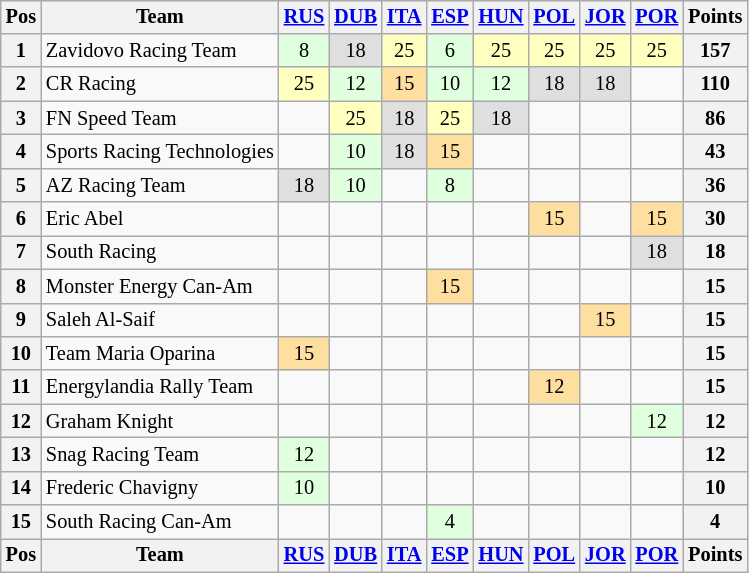<table class="wikitable" style="font-size: 85%; text-align: center; display: inline-table;">
<tr valign="top">
<th valign="middle">Pos</th>
<th valign="middle">Team</th>
<th><a href='#'>RUS</a><br></th>
<th><a href='#'>DUB</a><br></th>
<th><a href='#'>ITA</a><br></th>
<th><a href='#'>ESP</a><br></th>
<th><a href='#'>HUN</a><br></th>
<th><a href='#'>POL</a><br></th>
<th><a href='#'>JOR</a><br></th>
<th><a href='#'>POR</a><br></th>
<th valign="middle">Points</th>
</tr>
<tr>
<th>1</th>
<td align=left> Zavidovo Racing Team</td>
<td style="background:#dfffdf;">8</td>
<td style="background:#dfdfdf;">18</td>
<td style="background:#ffffbf;">25</td>
<td style="background:#dfffdf;">6</td>
<td style="background:#ffffbf;">25</td>
<td style="background:#ffffbf;">25</td>
<td style="background:#ffffbf;">25</td>
<td style="background:#ffffbf;">25</td>
<th>157</th>
</tr>
<tr>
<th>2</th>
<td align=left> CR Racing</td>
<td style="background:#ffffbf;">25</td>
<td style="background:#dfffdf;">12</td>
<td style="background:#ffdf9f;">15</td>
<td style="background:#dfffdf;">10</td>
<td style="background:#dfffdf;">12</td>
<td style="background:#dfdfdf;">18</td>
<td style="background:#dfdfdf;">18</td>
<td></td>
<th>110</th>
</tr>
<tr>
<th>3</th>
<td align=left> FN Speed Team</td>
<td></td>
<td style="background:#ffffbf;">25</td>
<td style="background:#dfdfdf;">18</td>
<td style="background:#ffffbf;">25</td>
<td style="background:#dfdfdf;">18</td>
<td></td>
<td></td>
<td></td>
<th>86</th>
</tr>
<tr>
<th>4</th>
<td align=left> Sports Racing Technologies</td>
<td></td>
<td style="background:#dfffdf;">10</td>
<td style="background:#dfdfdf;">18</td>
<td style="background:#ffdf9f;">15</td>
<td></td>
<td></td>
<td></td>
<td></td>
<th>43</th>
</tr>
<tr>
<th>5</th>
<td align=left> AZ Racing Team</td>
<td style="background:#dfdfdf;">18</td>
<td style="background:#dfffdf;">10</td>
<td></td>
<td style="background:#dfffdf;">8</td>
<td></td>
<td></td>
<td></td>
<td></td>
<th>36</th>
</tr>
<tr>
<th>6</th>
<td align=left> Eric Abel</td>
<td></td>
<td></td>
<td></td>
<td></td>
<td></td>
<td style="background:#ffdf9f;">15</td>
<td></td>
<td style="background:#ffdf9f;">15</td>
<th>30</th>
</tr>
<tr>
<th>7</th>
<td align=left> South Racing</td>
<td></td>
<td></td>
<td></td>
<td></td>
<td></td>
<td></td>
<td></td>
<td style="background:#dfdfdf;">18</td>
<th>18</th>
</tr>
<tr>
<th>8</th>
<td align=left> Monster Energy Can-Am</td>
<td></td>
<td></td>
<td></td>
<td style="background:#ffdf9f;">15</td>
<td></td>
<td></td>
<td></td>
<td></td>
<th>15</th>
</tr>
<tr>
<th>9</th>
<td align=left> Saleh Al-Saif</td>
<td></td>
<td></td>
<td></td>
<td></td>
<td></td>
<td></td>
<td style="background:#ffdf9f;">15</td>
<td></td>
<th>15</th>
</tr>
<tr>
<th>10</th>
<td align=left> Team Maria Oparina</td>
<td style="background:#ffdf9f;">15</td>
<td></td>
<td></td>
<td></td>
<td></td>
<td></td>
<td></td>
<td></td>
<th>15</th>
</tr>
<tr>
<th>11</th>
<td align=left> Energylandia Rally Team</td>
<td></td>
<td></td>
<td></td>
<td></td>
<td></td>
<td style="background:#ffdf9f;">12</td>
<td></td>
<td></td>
<th>15</th>
</tr>
<tr>
<th>12</th>
<td align=left> Graham Knight</td>
<td></td>
<td></td>
<td></td>
<td></td>
<td></td>
<td></td>
<td></td>
<td style="background:#dfffdf;">12</td>
<th>12</th>
</tr>
<tr>
<th>13</th>
<td align=left> Snag Racing Team</td>
<td style="background:#dfffdf;">12</td>
<td></td>
<td></td>
<td></td>
<td></td>
<td></td>
<td></td>
<td></td>
<th>12</th>
</tr>
<tr>
<th>14</th>
<td align=left> Frederic Chavigny</td>
<td style="background:#dfffdf;">10</td>
<td></td>
<td></td>
<td></td>
<td></td>
<td></td>
<td></td>
<td></td>
<th>10</th>
</tr>
<tr>
<th>15</th>
<td align=left> South Racing Can-Am</td>
<td></td>
<td></td>
<td></td>
<td style="background:#dfffdf;">4</td>
<td></td>
<td></td>
<td></td>
<td></td>
<th>4</th>
</tr>
<tr valign="top">
<th valign="middle">Pos</th>
<th valign="middle">Team</th>
<th><a href='#'>RUS</a><br></th>
<th><a href='#'>DUB</a><br></th>
<th><a href='#'>ITA</a><br></th>
<th><a href='#'>ESP</a><br></th>
<th><a href='#'>HUN</a><br></th>
<th><a href='#'>POL</a><br></th>
<th><a href='#'>JOR</a><br></th>
<th><a href='#'>POR</a><br></th>
<th valign="middle">Points</th>
</tr>
</table>
